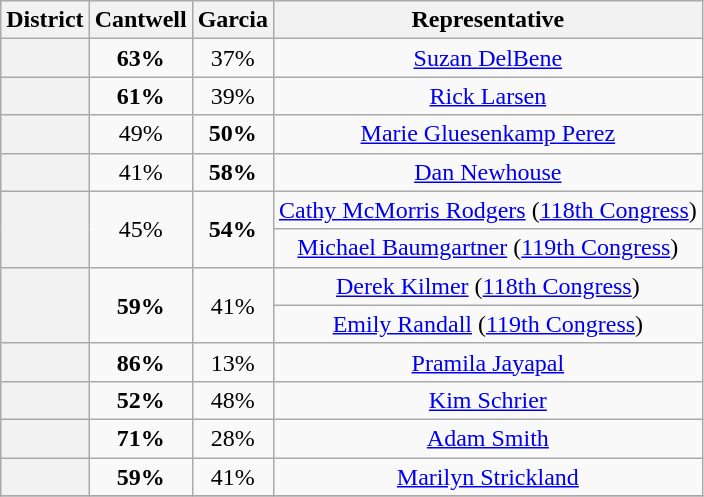<table class=wikitable>
<tr>
<th>District</th>
<th>Cantwell</th>
<th>Garcia</th>
<th>Representative</th>
</tr>
<tr align=center>
<th></th>
<td><strong>63%</strong></td>
<td>37%</td>
<td><a href='#'>Suzan DelBene</a></td>
</tr>
<tr align=center>
<th></th>
<td><strong>61%</strong></td>
<td>39%</td>
<td><a href='#'>Rick Larsen</a></td>
</tr>
<tr align=center>
<th></th>
<td>49%</td>
<td><strong>50%</strong></td>
<td><a href='#'>Marie Gluesenkamp Perez</a></td>
</tr>
<tr align=center>
<th></th>
<td>41%</td>
<td><strong>58%</strong></td>
<td><a href='#'>Dan Newhouse</a></td>
</tr>
<tr align=center>
<th rowspan=2 ></th>
<td rowspan=2>45%</td>
<td rowspan=2><strong>54%</strong></td>
<td><a href='#'>Cathy McMorris Rodgers</a> (<a href='#'>118th Congress</a>)</td>
</tr>
<tr align=center>
<td><a href='#'>Michael Baumgartner</a> (<a href='#'>119th Congress</a>)</td>
</tr>
<tr align=center>
<th rowspan=2 ></th>
<td rowspan=2><strong>59%</strong></td>
<td rowspan=2>41%</td>
<td><a href='#'>Derek Kilmer</a> (<a href='#'>118th Congress</a>)</td>
</tr>
<tr align=center>
<td><a href='#'>Emily Randall</a> (<a href='#'>119th Congress</a>)</td>
</tr>
<tr align=center>
<th></th>
<td><strong>86%</strong></td>
<td>13%</td>
<td><a href='#'>Pramila Jayapal</a></td>
</tr>
<tr align=center>
<th></th>
<td><strong>52%</strong></td>
<td>48%</td>
<td><a href='#'>Kim Schrier</a></td>
</tr>
<tr align=center>
<th></th>
<td><strong>71%</strong></td>
<td>28%</td>
<td><a href='#'>Adam Smith</a></td>
</tr>
<tr align=center>
<th></th>
<td><strong>59%</strong></td>
<td>41%</td>
<td><a href='#'>Marilyn Strickland</a></td>
</tr>
<tr align=center>
</tr>
</table>
